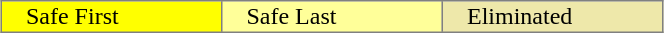<table border="2" style="margin:1em auto; border:1px solid gray; border-collapse:collapse;">
<tr>
<td style="background:#FFFF00; padding-left: 1em;" width="20%">Safe First</td>
<td style="background:#FFFF99; padding-left: 1em;" width="20%">Safe Last</td>
<td bgcolor="palegoldenrod" style="padding-left: 1em;" width="20%">Eliminated</td>
</tr>
</table>
